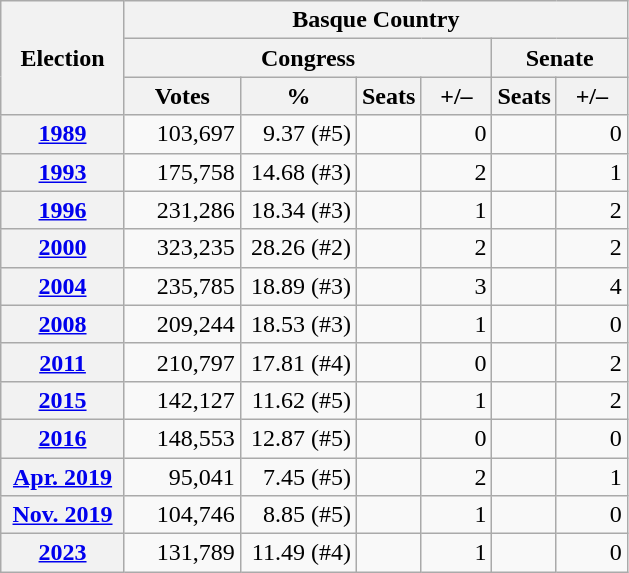<table class="wikitable" style="text-align:right;">
<tr>
<th rowspan="3" width="75">Election</th>
<th colspan="6">Basque Country</th>
</tr>
<tr>
<th colspan="4">Congress</th>
<th colspan="2">Senate</th>
</tr>
<tr>
<th width="70">Votes</th>
<th width="70">%</th>
<th>Seats</th>
<th width="40">+/–</th>
<th>Seats</th>
<th width="40">+/–</th>
</tr>
<tr>
<th><a href='#'>1989</a></th>
<td>103,697</td>
<td>9.37 (#5)</td>
<td></td>
<td>0</td>
<td></td>
<td>0</td>
</tr>
<tr>
<th><a href='#'>1993</a></th>
<td>175,758</td>
<td>14.68 (#3)</td>
<td></td>
<td>2</td>
<td></td>
<td>1</td>
</tr>
<tr>
<th><a href='#'>1996</a></th>
<td>231,286</td>
<td>18.34 (#3)</td>
<td></td>
<td>1</td>
<td></td>
<td>2</td>
</tr>
<tr>
<th><a href='#'>2000</a></th>
<td>323,235</td>
<td>28.26 (#2)</td>
<td></td>
<td>2</td>
<td></td>
<td>2</td>
</tr>
<tr>
<th><a href='#'>2004</a></th>
<td>235,785</td>
<td>18.89 (#3)</td>
<td></td>
<td>3</td>
<td></td>
<td>4</td>
</tr>
<tr>
<th><a href='#'>2008</a></th>
<td>209,244</td>
<td>18.53 (#3)</td>
<td></td>
<td>1</td>
<td></td>
<td>0</td>
</tr>
<tr>
<th><a href='#'>2011</a></th>
<td>210,797</td>
<td>17.81 (#4)</td>
<td></td>
<td>0</td>
<td></td>
<td>2</td>
</tr>
<tr>
<th><a href='#'>2015</a></th>
<td>142,127</td>
<td>11.62 (#5)</td>
<td></td>
<td>1</td>
<td></td>
<td>2</td>
</tr>
<tr>
<th><a href='#'>2016</a></th>
<td>148,553</td>
<td>12.87 (#5)</td>
<td></td>
<td>0</td>
<td></td>
<td>0</td>
</tr>
<tr>
<th><a href='#'>Apr. 2019</a></th>
<td>95,041</td>
<td>7.45 (#5)</td>
<td></td>
<td>2</td>
<td></td>
<td>1</td>
</tr>
<tr>
<th><a href='#'>Nov. 2019</a></th>
<td>104,746</td>
<td>8.85 (#5)</td>
<td></td>
<td>1</td>
<td></td>
<td>0</td>
</tr>
<tr>
<th><a href='#'>2023</a></th>
<td>131,789</td>
<td>11.49 (#4)</td>
<td></td>
<td>1</td>
<td></td>
<td>0</td>
</tr>
</table>
